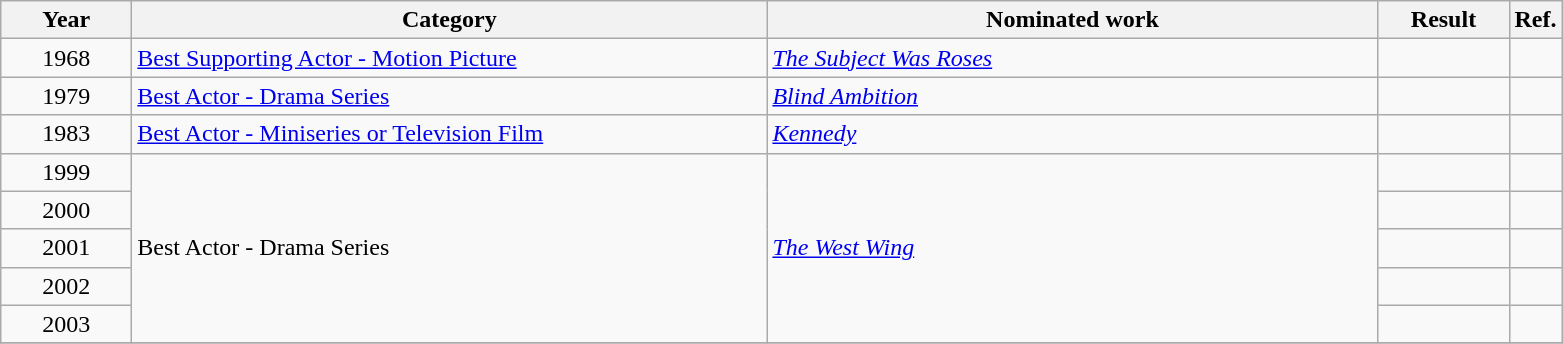<table class="wikitable plainrowheaders">
<tr>
<th scope="col" style="width:5em;">Year</th>
<th scope="col" style="width:26em;">Category</th>
<th scope="col" style="width:25em;">Nominated work</th>
<th scope="col" style="width:5em;">Result</th>
<th>Ref.</th>
</tr>
<tr>
<td style="text-align:center;">1968</td>
<td><a href='#'>Best Supporting Actor - Motion Picture</a></td>
<td><em><a href='#'>The Subject Was Roses</a></em></td>
<td></td>
<td></td>
</tr>
<tr>
<td style="text-align:center;">1979</td>
<td><a href='#'>Best Actor - Drama Series</a></td>
<td><em><a href='#'>Blind Ambition</a></em></td>
<td></td>
<td></td>
</tr>
<tr>
<td style="text-align:center;">1983</td>
<td><a href='#'>Best Actor - Miniseries or Television Film</a></td>
<td><em><a href='#'>Kennedy</a></em></td>
<td></td>
<td></td>
</tr>
<tr>
<td style="text-align:center;">1999</td>
<td rowspan=5>Best Actor - Drama Series</td>
<td rowspan="5"><em><a href='#'>The West Wing</a></em></td>
<td></td>
<td></td>
</tr>
<tr>
<td style="text-align:center;">2000</td>
<td></td>
<td></td>
</tr>
<tr>
<td style="text-align:center;">2001</td>
<td></td>
<td></td>
</tr>
<tr>
<td style="text-align:center;">2002</td>
<td></td>
<td></td>
</tr>
<tr>
<td style="text-align:center;">2003</td>
<td></td>
<td></td>
</tr>
<tr>
</tr>
</table>
